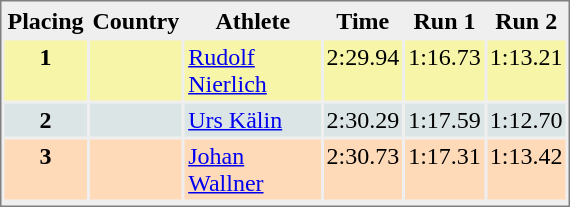<table style="border-style:solid;border-width:1px;border-color:#808080;background-color:#EFEFEF" cellspacing="2" cellpadding="2" width="380px">
<tr bgcolor="#EFEFEF">
<th>Placing</th>
<th>Country</th>
<th>Athlete</th>
<th>Time</th>
<th>Run 1</th>
<th>Run 2</th>
</tr>
<tr align="center" valign="top" bgcolor="#F7F6A8">
<th>1</th>
<td></td>
<td align="left"><a href='#'>Rudolf Nierlich</a></td>
<td align="left">2:29.94</td>
<td>1:16.73</td>
<td>1:13.21</td>
</tr>
<tr align="center" valign="top" bgcolor="#DCE5E5">
<th>2</th>
<td></td>
<td align="left"><a href='#'>Urs Kälin</a></td>
<td align="left">2:30.29</td>
<td>1:17.59</td>
<td>1:12.70</td>
</tr>
<tr align="center" valign="top" bgcolor="#FFDAB9">
<th>3</th>
<td></td>
<td align="left"><a href='#'>Johan Wallner</a></td>
<td align="left">2:30.73</td>
<td>1:17.31</td>
<td>1:13.42</td>
</tr>
<tr align="center" valign="top" bgcolor="#FFFFFF">
</tr>
</table>
